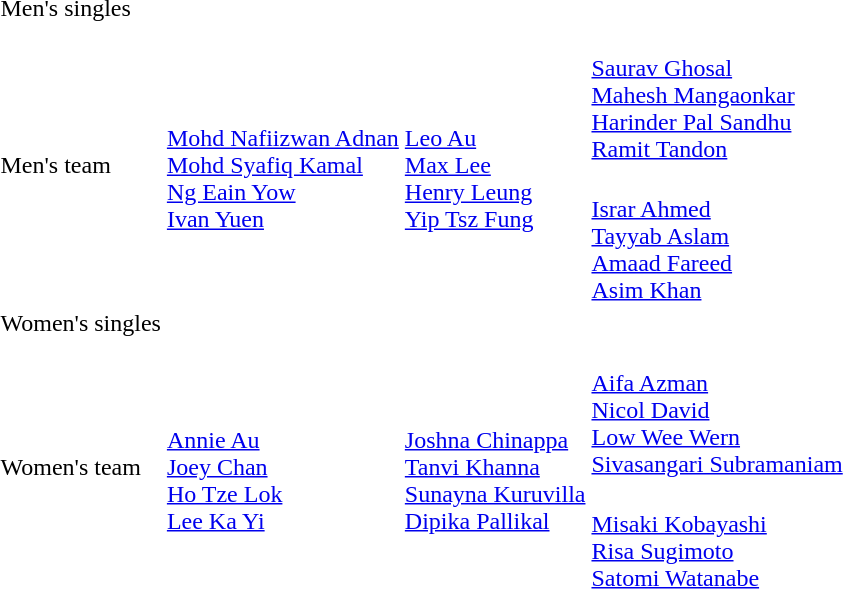<table>
<tr>
<td rowspan=2>Men's singles<br></td>
<td rowspan=2></td>
<td rowspan=2></td>
<td></td>
</tr>
<tr>
<td></td>
</tr>
<tr>
<td rowspan=2>Men's team<br></td>
<td rowspan=2><br><a href='#'>Mohd Nafiizwan Adnan</a><br><a href='#'>Mohd Syafiq Kamal</a><br><a href='#'>Ng Eain Yow</a><br><a href='#'>Ivan Yuen</a></td>
<td rowspan=2><br><a href='#'>Leo Au</a><br><a href='#'>Max Lee</a><br><a href='#'>Henry Leung</a><br><a href='#'>Yip Tsz Fung</a></td>
<td><br><a href='#'>Saurav Ghosal</a><br><a href='#'>Mahesh Mangaonkar</a><br><a href='#'>Harinder Pal Sandhu</a><br><a href='#'>Ramit Tandon</a></td>
</tr>
<tr>
<td><br><a href='#'>Israr Ahmed</a><br><a href='#'>Tayyab Aslam</a><br><a href='#'>Amaad Fareed</a><br><a href='#'>Asim Khan</a></td>
</tr>
<tr>
<td rowspan=2>Women's singles<br></td>
<td rowspan=2></td>
<td rowspan=2></td>
<td></td>
</tr>
<tr>
<td></td>
</tr>
<tr>
<td rowspan=2>Women's team<br></td>
<td rowspan=2><br><a href='#'>Annie Au</a><br><a href='#'>Joey Chan</a><br><a href='#'>Ho Tze Lok</a><br><a href='#'>Lee Ka Yi</a></td>
<td rowspan=2><br><a href='#'>Joshna Chinappa</a><br><a href='#'>Tanvi Khanna</a><br><a href='#'>Sunayna Kuruvilla</a><br><a href='#'>Dipika Pallikal</a></td>
<td><br><a href='#'>Aifa Azman</a><br><a href='#'>Nicol David</a><br><a href='#'>Low Wee Wern</a><br><a href='#'>Sivasangari Subramaniam</a></td>
</tr>
<tr>
<td><br><a href='#'>Misaki Kobayashi</a><br><a href='#'>Risa Sugimoto</a><br><a href='#'>Satomi Watanabe</a></td>
</tr>
</table>
